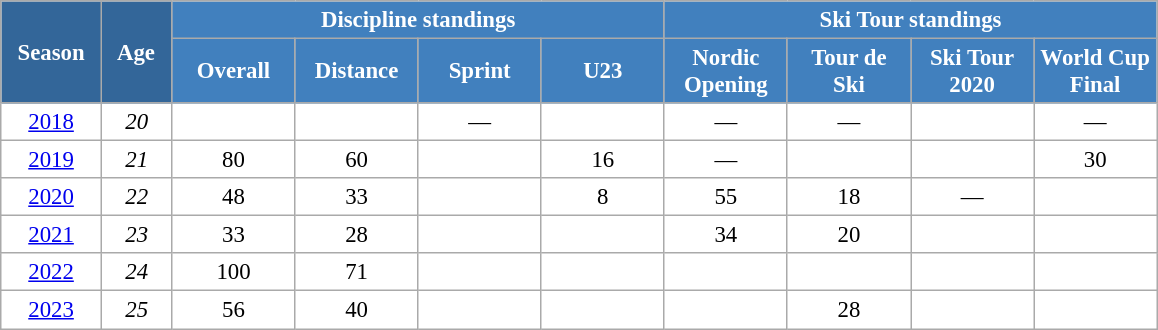<table class="wikitable" style="font-size:95%; text-align:center; border:grey solid 1px; border-collapse:collapse; background:#ffffff;">
<tr>
<th style="background-color:#369; color:white; width:60px;" rowspan="2"> Season </th>
<th style="background-color:#369; color:white; width:40px;" rowspan="2"> Age </th>
<th style="background-color:#4180be; color:white;" colspan="4">Discipline standings</th>
<th style="background-color:#4180be; color:white;" colspan="4">Ski Tour standings</th>
</tr>
<tr>
<th style="background-color:#4180be; color:white; width:75px;">Overall</th>
<th style="background-color:#4180be; color:white; width:75px;">Distance</th>
<th style="background-color:#4180be; color:white; width:75px;">Sprint</th>
<th style="background-color:#4180be; color:white; width:75px;">U23</th>
<th style="background-color:#4180be; color:white; width:75px;">Nordic<br>Opening</th>
<th style="background-color:#4180be; color:white; width:75px;">Tour de<br>Ski</th>
<th style="background-color:#4180be; color:white; width:75px;">Ski Tour<br>2020</th>
<th style="background-color:#4180be; color:white; width:75px;">World Cup<br>Final</th>
</tr>
<tr>
<td><a href='#'>2018</a></td>
<td><em>20</em></td>
<td></td>
<td></td>
<td>—</td>
<td></td>
<td>—</td>
<td>—</td>
<td></td>
<td>—</td>
</tr>
<tr>
<td><a href='#'>2019</a></td>
<td><em>21</em></td>
<td>80</td>
<td>60</td>
<td></td>
<td>16</td>
<td>—</td>
<td></td>
<td></td>
<td>30</td>
</tr>
<tr>
<td><a href='#'>2020</a></td>
<td><em>22</em></td>
<td>48</td>
<td>33</td>
<td></td>
<td>8</td>
<td>55</td>
<td>18</td>
<td>—</td>
<td></td>
</tr>
<tr>
<td><a href='#'>2021</a></td>
<td><em>23</em></td>
<td>33</td>
<td>28</td>
<td></td>
<td></td>
<td>34</td>
<td>20</td>
<td></td>
<td></td>
</tr>
<tr>
<td><a href='#'>2022</a></td>
<td><em>24</em></td>
<td>100</td>
<td>71</td>
<td></td>
<td></td>
<td></td>
<td></td>
<td></td>
<td></td>
</tr>
<tr>
<td><a href='#'>2023</a></td>
<td><em>25</em></td>
<td>56</td>
<td>40</td>
<td></td>
<td></td>
<td></td>
<td>28</td>
<td></td>
<td></td>
</tr>
</table>
